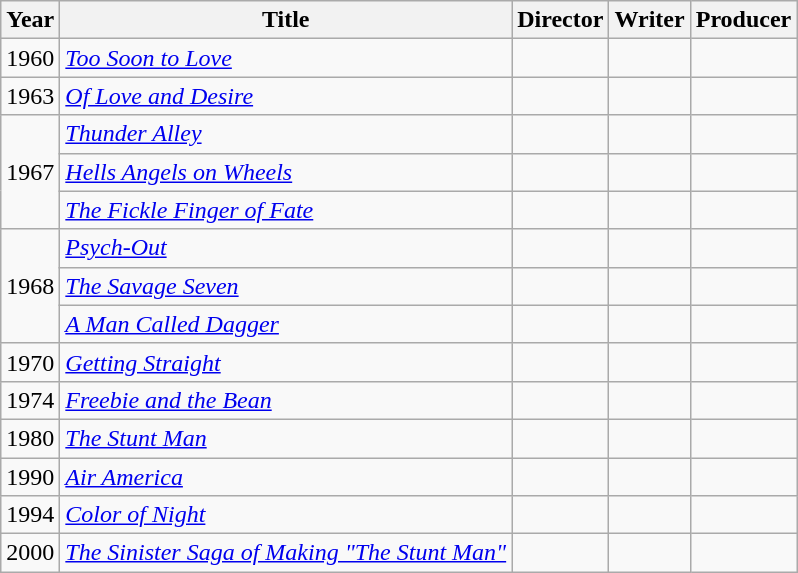<table class="wikitable">
<tr>
<th>Year</th>
<th>Title</th>
<th>Director</th>
<th>Writer</th>
<th>Producer</th>
</tr>
<tr>
<td>1960</td>
<td><em><a href='#'>Too Soon to Love</a></em></td>
<td></td>
<td></td>
<td></td>
</tr>
<tr>
<td>1963</td>
<td><em><a href='#'>Of Love and Desire</a></em></td>
<td></td>
<td></td>
<td></td>
</tr>
<tr>
<td rowspan="3">1967</td>
<td><em><a href='#'>Thunder Alley</a></em></td>
<td></td>
<td></td>
<td></td>
</tr>
<tr>
<td><em><a href='#'>Hells Angels on Wheels</a></em></td>
<td></td>
<td></td>
<td></td>
</tr>
<tr>
<td><em><a href='#'>The Fickle Finger of Fate</a></em></td>
<td></td>
<td></td>
<td></td>
</tr>
<tr>
<td rowspan="3">1968</td>
<td><em><a href='#'>Psych-Out</a></em></td>
<td></td>
<td></td>
<td></td>
</tr>
<tr>
<td><em><a href='#'>The Savage Seven</a></em></td>
<td></td>
<td></td>
<td></td>
</tr>
<tr>
<td><em><a href='#'>A Man Called Dagger</a></em></td>
<td></td>
<td></td>
<td></td>
</tr>
<tr>
<td>1970</td>
<td><em><a href='#'>Getting Straight</a></em></td>
<td></td>
<td></td>
<td></td>
</tr>
<tr>
<td>1974</td>
<td><em><a href='#'>Freebie and the Bean</a></em></td>
<td></td>
<td></td>
<td></td>
</tr>
<tr>
<td>1980</td>
<td><em><a href='#'>The Stunt Man</a></em></td>
<td></td>
<td></td>
<td></td>
</tr>
<tr>
<td>1990</td>
<td><em><a href='#'>Air America</a></em></td>
<td></td>
<td></td>
<td></td>
</tr>
<tr>
<td>1994</td>
<td><em><a href='#'>Color of Night</a></em></td>
<td></td>
<td></td>
<td></td>
</tr>
<tr>
<td>2000</td>
<td><em><a href='#'>The Sinister Saga of Making "The Stunt Man"</a></em></td>
<td></td>
<td></td>
<td></td>
</tr>
</table>
